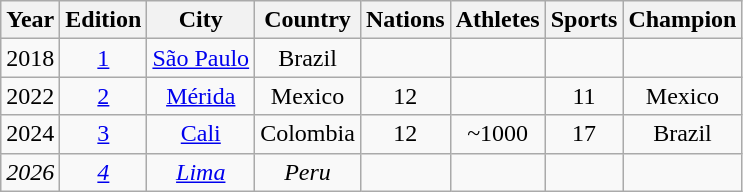<table class="wikitable" style="text-align:center">
<tr>
<th>Year</th>
<th>Edition</th>
<th>City</th>
<th>Country</th>
<th>Nations</th>
<th>Athletes</th>
<th>Sports</th>
<th>Champion</th>
</tr>
<tr>
<td>2018</td>
<td><a href='#'>1</a></td>
<td><a href='#'>São Paulo</a></td>
<td>Brazil</td>
<td></td>
<td></td>
<td></td>
<td></td>
</tr>
<tr>
<td>2022</td>
<td><a href='#'>2</a></td>
<td><a href='#'>Mérida</a></td>
<td>Mexico</td>
<td>12</td>
<td></td>
<td>11</td>
<td>Mexico</td>
</tr>
<tr>
<td>2024</td>
<td><a href='#'>3</a></td>
<td><a href='#'>Cali</a></td>
<td>Colombia</td>
<td>12</td>
<td>~1000</td>
<td>17</td>
<td>Brazil</td>
</tr>
<tr>
<td><em>2026</em></td>
<td><em><a href='#'>4</a></em></td>
<td><em><a href='#'>Lima</a></em></td>
<td><em>Peru</em></td>
<td></td>
<td></td>
<td></td>
</tr>
</table>
